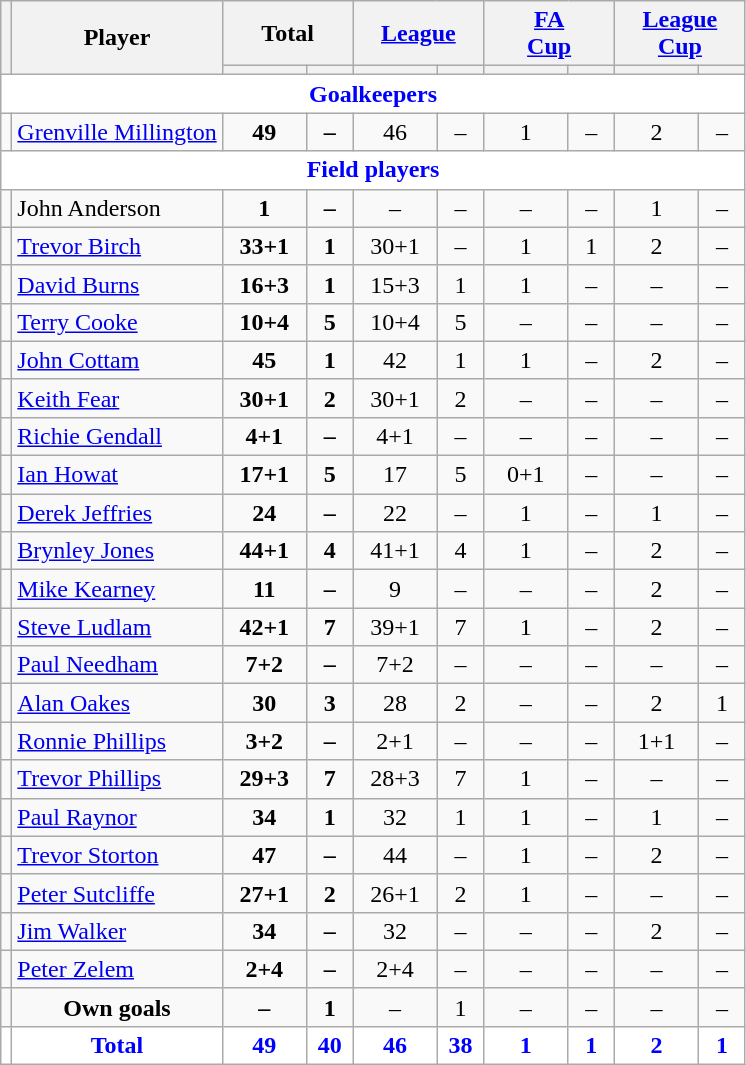<table class="wikitable"  style="text-align:center;">
<tr>
<th rowspan="2" style="font-size:80%;"></th>
<th rowspan="2">Player</th>
<th colspan="2">Total</th>
<th colspan="2"><a href='#'>League</a></th>
<th colspan="2"><a href='#'>FA<br>Cup</a></th>
<th colspan="2"><a href='#'>League<br>Cup</a></th>
</tr>
<tr>
<th style="width: 50px; font-size:80%;"></th>
<th style="width: 25px; font-size:80%;"></th>
<th style="width: 50px; font-size:80%;"></th>
<th style="width: 25px; font-size:80%;"></th>
<th style="width: 50px; font-size:80%;"></th>
<th style="width: 25px; font-size:80%;"></th>
<th style="width: 50px; font-size:80%;"></th>
<th style="width: 25px; font-size:80%;"></th>
</tr>
<tr>
<td colspan="12" style="background:white; color:blue; text-align:center;"><strong>Goalkeepers</strong></td>
</tr>
<tr>
<td></td>
<td style="text-align:left;"><a href='#'>Grenville Millington</a></td>
<td><strong>49</strong></td>
<td><strong>–</strong></td>
<td>46</td>
<td>–</td>
<td>1</td>
<td>–</td>
<td>2</td>
<td>–</td>
</tr>
<tr>
<td colspan="12" style="background:white; color:blue; text-align:center;"><strong>Field players</strong></td>
</tr>
<tr>
<td></td>
<td style="text-align:left;">John Anderson</td>
<td><strong>1</strong></td>
<td><strong>–</strong></td>
<td>–</td>
<td>–</td>
<td>–</td>
<td>–</td>
<td>1</td>
<td>–</td>
</tr>
<tr>
<td></td>
<td style="text-align:left;"><a href='#'>Trevor Birch</a></td>
<td><strong>33+1</strong></td>
<td><strong>1</strong></td>
<td>30+1</td>
<td>–</td>
<td>1</td>
<td>1</td>
<td>2</td>
<td>–</td>
</tr>
<tr>
<td></td>
<td style="text-align:left;"><a href='#'>David Burns</a></td>
<td><strong>16+3</strong></td>
<td><strong>1</strong></td>
<td>15+3</td>
<td>1</td>
<td>1</td>
<td>–</td>
<td>–</td>
<td>–</td>
</tr>
<tr>
<td></td>
<td style="text-align:left;"><a href='#'>Terry Cooke</a></td>
<td><strong>10+4</strong></td>
<td><strong>5</strong></td>
<td>10+4</td>
<td>5</td>
<td>–</td>
<td>–</td>
<td>–</td>
<td>–</td>
</tr>
<tr>
<td></td>
<td style="text-align:left;"><a href='#'>John Cottam</a></td>
<td><strong>45</strong></td>
<td><strong>1</strong></td>
<td>42</td>
<td>1</td>
<td>1</td>
<td>–</td>
<td>2</td>
<td>–</td>
</tr>
<tr>
<td></td>
<td style="text-align:left;"><a href='#'>Keith Fear</a></td>
<td><strong>30+1</strong></td>
<td><strong>2</strong></td>
<td>30+1</td>
<td>2</td>
<td>–</td>
<td>–</td>
<td>–</td>
<td>–</td>
</tr>
<tr>
<td></td>
<td style="text-align:left;"><a href='#'>Richie Gendall</a></td>
<td><strong>4+1</strong></td>
<td><strong>–</strong></td>
<td>4+1</td>
<td>–</td>
<td>–</td>
<td>–</td>
<td>–</td>
<td>–</td>
</tr>
<tr>
<td></td>
<td style="text-align:left;"><a href='#'>Ian Howat</a></td>
<td><strong>17+1</strong></td>
<td><strong>5</strong></td>
<td>17</td>
<td>5</td>
<td>0+1</td>
<td>–</td>
<td>–</td>
<td>–</td>
</tr>
<tr>
<td></td>
<td style="text-align:left;"><a href='#'>Derek Jeffries</a></td>
<td><strong>24</strong></td>
<td><strong>–</strong></td>
<td>22</td>
<td>–</td>
<td>1</td>
<td>–</td>
<td>1</td>
<td>–</td>
</tr>
<tr>
<td></td>
<td style="text-align:left;"><a href='#'>Brynley Jones</a></td>
<td><strong>44+1</strong></td>
<td><strong>4</strong></td>
<td>41+1</td>
<td>4</td>
<td>1</td>
<td>–</td>
<td>2</td>
<td>–</td>
</tr>
<tr>
<td></td>
<td style="text-align:left;"><a href='#'>Mike Kearney</a></td>
<td><strong>11</strong></td>
<td><strong>–</strong></td>
<td>9</td>
<td>–</td>
<td>–</td>
<td>–</td>
<td>2</td>
<td>–</td>
</tr>
<tr>
<td></td>
<td style="text-align:left;"><a href='#'>Steve Ludlam</a></td>
<td><strong>42+1</strong></td>
<td><strong>7</strong></td>
<td>39+1</td>
<td>7</td>
<td>1</td>
<td>–</td>
<td>2</td>
<td>–</td>
</tr>
<tr>
<td></td>
<td style="text-align:left;"><a href='#'>Paul Needham</a></td>
<td><strong>7+2</strong></td>
<td><strong>–</strong></td>
<td>7+2</td>
<td>–</td>
<td>–</td>
<td>–</td>
<td>–</td>
<td>–</td>
</tr>
<tr>
<td></td>
<td style="text-align:left;"><a href='#'>Alan Oakes</a></td>
<td><strong>30</strong></td>
<td><strong>3</strong></td>
<td>28</td>
<td>2</td>
<td>–</td>
<td>–</td>
<td>2</td>
<td>1</td>
</tr>
<tr>
<td></td>
<td style="text-align:left;"><a href='#'>Ronnie Phillips</a></td>
<td><strong>3+2</strong></td>
<td><strong>–</strong></td>
<td>2+1</td>
<td>–</td>
<td>–</td>
<td>–</td>
<td>1+1</td>
<td>–</td>
</tr>
<tr>
<td></td>
<td style="text-align:left;"><a href='#'>Trevor Phillips</a></td>
<td><strong>29+3</strong></td>
<td><strong>7</strong></td>
<td>28+3</td>
<td>7</td>
<td>1</td>
<td>–</td>
<td>–</td>
<td>–</td>
</tr>
<tr>
<td></td>
<td style="text-align:left;"><a href='#'>Paul Raynor</a></td>
<td><strong>34</strong></td>
<td><strong>1</strong></td>
<td>32</td>
<td>1</td>
<td>1</td>
<td>–</td>
<td>1</td>
<td>–</td>
</tr>
<tr>
<td></td>
<td style="text-align:left;"><a href='#'>Trevor Storton</a></td>
<td><strong>47</strong></td>
<td><strong>–</strong></td>
<td>44</td>
<td>–</td>
<td>1</td>
<td>–</td>
<td>2</td>
<td>–</td>
</tr>
<tr>
<td></td>
<td style="text-align:left;"><a href='#'>Peter Sutcliffe</a></td>
<td><strong>27+1</strong></td>
<td><strong>2</strong></td>
<td>26+1</td>
<td>2</td>
<td>1</td>
<td>–</td>
<td>–</td>
<td>–</td>
</tr>
<tr>
<td></td>
<td style="text-align:left;"><a href='#'>Jim Walker</a></td>
<td><strong>34</strong></td>
<td><strong>–</strong></td>
<td>32</td>
<td>–</td>
<td>–</td>
<td>–</td>
<td>2</td>
<td>–</td>
</tr>
<tr>
<td></td>
<td style="text-align:left;"><a href='#'>Peter Zelem</a></td>
<td><strong>2+4</strong></td>
<td><strong>–</strong></td>
<td>2+4</td>
<td>–</td>
<td>–</td>
<td>–</td>
<td>–</td>
<td>–</td>
</tr>
<tr>
<td></td>
<td><strong>Own goals</strong></td>
<td><strong>–</strong></td>
<td><strong>1</strong></td>
<td>–</td>
<td>1</td>
<td>–</td>
<td>–</td>
<td>–</td>
<td>–</td>
</tr>
<tr style="background:white; color:blue; text-align:center;">
<td></td>
<td><strong>Total</strong></td>
<td><strong>49</strong></td>
<td><strong>40</strong></td>
<td><strong>46</strong></td>
<td><strong>38</strong></td>
<td><strong>1</strong></td>
<td><strong>1</strong></td>
<td><strong>2</strong></td>
<td><strong>1</strong></td>
</tr>
</table>
